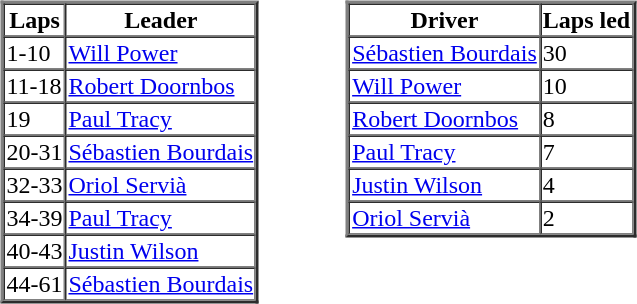<table>
<tr>
<td valign="top"><br><table border=2 cellspacing=0>
<tr>
<th>Laps</th>
<th>Leader</th>
</tr>
<tr>
<td>1-10</td>
<td><a href='#'>Will Power</a></td>
</tr>
<tr>
<td>11-18</td>
<td><a href='#'>Robert Doornbos</a></td>
</tr>
<tr>
<td>19</td>
<td><a href='#'>Paul Tracy</a></td>
</tr>
<tr>
<td>20-31</td>
<td><a href='#'>Sébastien Bourdais</a></td>
</tr>
<tr>
<td>32-33</td>
<td><a href='#'>Oriol Servià</a></td>
</tr>
<tr>
<td>34-39</td>
<td><a href='#'>Paul Tracy</a></td>
</tr>
<tr>
<td>40-43</td>
<td><a href='#'>Justin Wilson</a></td>
</tr>
<tr>
<td>44-61</td>
<td><a href='#'>Sébastien Bourdais</a></td>
</tr>
</table>
</td>
<td width="50"> </td>
<td valign="top"><br><table border=2 cellspacing=0>
<tr>
<th>Driver</th>
<th>Laps led</th>
</tr>
<tr>
<td><a href='#'>Sébastien Bourdais</a></td>
<td>30</td>
</tr>
<tr>
<td><a href='#'>Will Power</a></td>
<td>10</td>
</tr>
<tr>
<td><a href='#'>Robert Doornbos</a></td>
<td>8</td>
</tr>
<tr>
<td><a href='#'>Paul Tracy</a></td>
<td>7</td>
</tr>
<tr>
<td><a href='#'>Justin Wilson</a></td>
<td>4</td>
</tr>
<tr>
<td><a href='#'>Oriol Servià</a></td>
<td>2</td>
</tr>
</table>
</td>
</tr>
</table>
